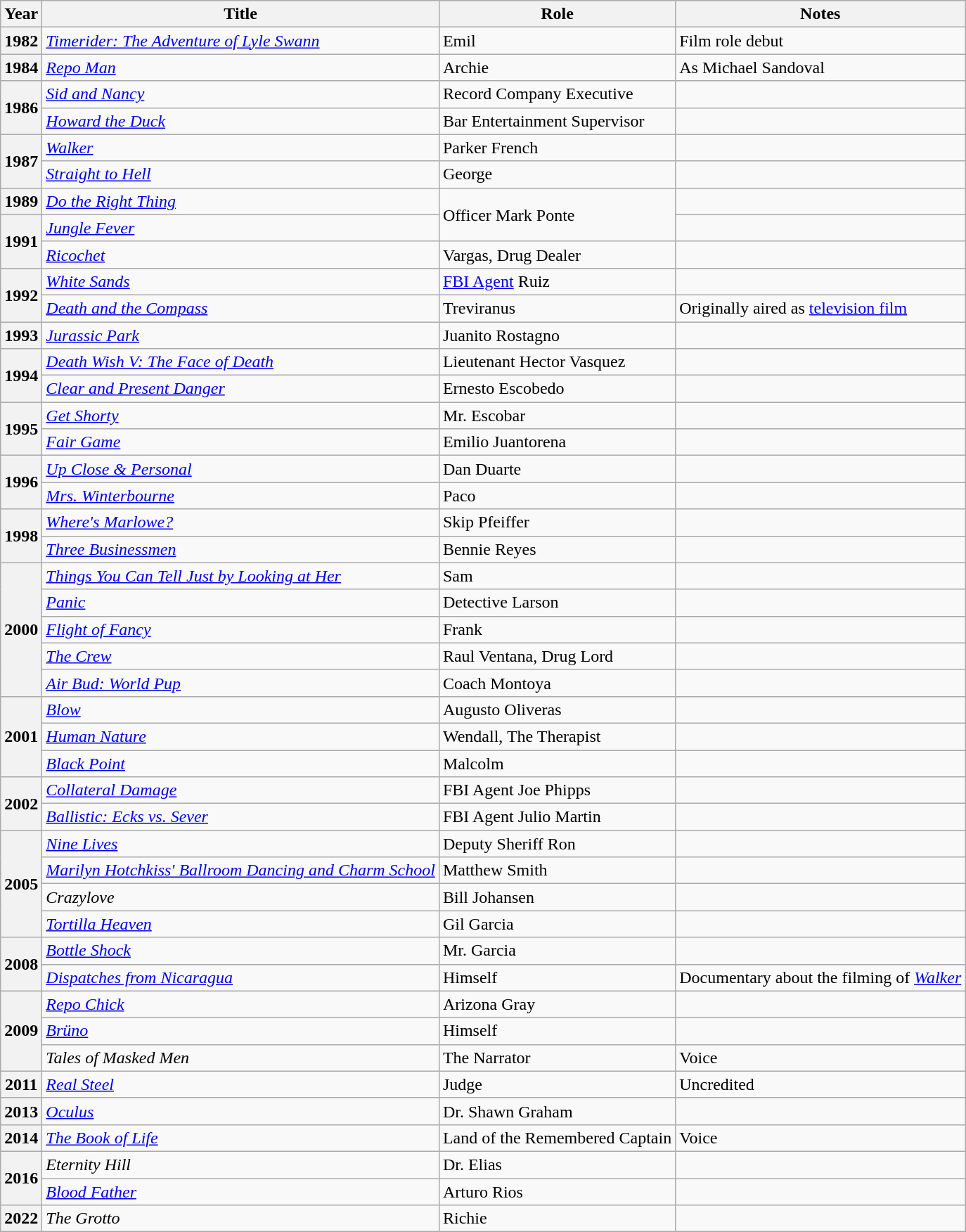<table class="wikitable sortable plainrowheaders">
<tr>
<th scope="col">Year</th>
<th scope="col">Title</th>
<th scope="col">Role</th>
<th scope="col" class="unsortable">Notes</th>
</tr>
<tr>
<th scope="row">1982</th>
<td><em><a href='#'>Timerider: The Adventure of Lyle Swann</a></em></td>
<td>Emil</td>
<td>Film role debut</td>
</tr>
<tr>
<th scope="row">1984</th>
<td><em><a href='#'>Repo Man</a></em></td>
<td>Archie</td>
<td>As Michael Sandoval</td>
</tr>
<tr>
<th scope="row" rowspan="2">1986</th>
<td><em><a href='#'>Sid and Nancy</a></em></td>
<td>Record Company Executive</td>
<td></td>
</tr>
<tr>
<td><em><a href='#'>Howard the Duck</a></em></td>
<td>Bar Entertainment Supervisor</td>
<td></td>
</tr>
<tr>
<th scope="row" rowspan="2">1987</th>
<td><em><a href='#'>Walker</a></em></td>
<td>Parker French</td>
<td></td>
</tr>
<tr>
<td><em><a href='#'>Straight to Hell</a></em></td>
<td>George</td>
<td></td>
</tr>
<tr>
<th scope="row">1989</th>
<td><em><a href='#'>Do the Right Thing</a></em></td>
<td rowspan="2">Officer Mark Ponte</td>
<td></td>
</tr>
<tr>
<th scope="row" rowspan="2">1991</th>
<td><em><a href='#'>Jungle Fever</a></em></td>
<td></td>
</tr>
<tr>
<td><em><a href='#'>Ricochet</a></em></td>
<td>Vargas, Drug Dealer</td>
<td></td>
</tr>
<tr>
<th scope="row" rowspan="2">1992</th>
<td><em><a href='#'>White Sands</a></em></td>
<td><a href='#'>FBI Agent</a> Ruiz</td>
<td></td>
</tr>
<tr>
<td><em><a href='#'>Death and the Compass</a></em></td>
<td>Treviranus</td>
<td>Originally aired as <a href='#'>television film</a></td>
</tr>
<tr>
<th scope="row">1993</th>
<td><em><a href='#'>Jurassic Park</a></em></td>
<td>Juanito Rostagno</td>
<td></td>
</tr>
<tr>
<th scope="row" rowspan="2">1994</th>
<td><em><a href='#'>Death Wish V: The Face of Death</a></em></td>
<td>Lieutenant Hector Vasquez</td>
<td></td>
</tr>
<tr>
<td><em><a href='#'>Clear and Present Danger</a></em></td>
<td>Ernesto Escobedo</td>
<td></td>
</tr>
<tr>
<th scope="row" rowspan="2">1995</th>
<td><em><a href='#'>Get Shorty</a></em></td>
<td>Mr. Escobar</td>
<td></td>
</tr>
<tr>
<td><em><a href='#'>Fair Game</a></em></td>
<td>Emilio Juantorena</td>
<td></td>
</tr>
<tr>
<th scope="row" rowspan="2">1996</th>
<td><em><a href='#'>Up Close & Personal</a></em></td>
<td>Dan Duarte</td>
<td></td>
</tr>
<tr>
<td><em><a href='#'>Mrs. Winterbourne</a></em></td>
<td>Paco</td>
<td></td>
</tr>
<tr>
<th scope="row" rowspan="2">1998</th>
<td><em><a href='#'>Where's Marlowe?</a></em></td>
<td>Skip Pfeiffer</td>
<td></td>
</tr>
<tr>
<td><em><a href='#'>Three Businessmen</a></em></td>
<td>Bennie Reyes</td>
<td></td>
</tr>
<tr>
<th scope="row" rowspan="5">2000</th>
<td><em><a href='#'>Things You Can Tell Just by Looking at Her</a></em></td>
<td>Sam</td>
<td></td>
</tr>
<tr>
<td><em><a href='#'>Panic</a></em></td>
<td>Detective Larson</td>
<td></td>
</tr>
<tr>
<td><em><a href='#'>Flight of Fancy</a></em></td>
<td>Frank</td>
<td></td>
</tr>
<tr>
<td data-sort-value="Crew, The"><em><a href='#'>The Crew</a></em></td>
<td>Raul Ventana, Drug Lord</td>
<td></td>
</tr>
<tr>
<td><em><a href='#'>Air Bud: World Pup</a></em></td>
<td>Coach Montoya</td>
<td></td>
</tr>
<tr>
<th scope="row" rowspan="3">2001</th>
<td><em><a href='#'>Blow</a></em></td>
<td>Augusto Oliveras</td>
<td></td>
</tr>
<tr>
<td><em><a href='#'>Human Nature</a></em></td>
<td>Wendall, The Therapist</td>
<td></td>
</tr>
<tr>
<td><a href='#'><em>Black Point</em></a></td>
<td>Malcolm</td>
<td></td>
</tr>
<tr>
<th scope="row" rowspan="2">2002</th>
<td><em><a href='#'>Collateral Damage</a></em></td>
<td>FBI Agent Joe Phipps</td>
<td></td>
</tr>
<tr>
<td><em><a href='#'>Ballistic: Ecks vs. Sever</a></em></td>
<td>FBI Agent Julio Martin</td>
<td></td>
</tr>
<tr>
<th scope="row" rowspan="4">2005</th>
<td><em><a href='#'>Nine Lives</a></em></td>
<td>Deputy Sheriff Ron</td>
<td></td>
</tr>
<tr>
<td><em><a href='#'>Marilyn Hotchkiss' Ballroom Dancing and Charm School</a></em></td>
<td>Matthew Smith</td>
<td></td>
</tr>
<tr>
<td><em>Crazylove</em></td>
<td>Bill Johansen</td>
<td></td>
</tr>
<tr>
<td><em><a href='#'>Tortilla Heaven</a></em></td>
<td>Gil Garcia</td>
<td></td>
</tr>
<tr>
<th scope="row" rowspan="2">2008</th>
<td><em><a href='#'>Bottle Shock</a></em></td>
<td>Mr. Garcia</td>
<td></td>
</tr>
<tr>
<td><em><a href='#'>Dispatches from Nicaragua</a></em></td>
<td>Himself</td>
<td>Documentary about the filming of <em><a href='#'>Walker</a></em></td>
</tr>
<tr>
<th scope="row" rowspan="3">2009</th>
<td><em><a href='#'>Repo Chick</a></em></td>
<td>Arizona Gray</td>
<td></td>
</tr>
<tr>
<td><em><a href='#'>Brüno</a></em></td>
<td>Himself</td>
<td></td>
</tr>
<tr>
<td><em>Tales of Masked Men</em></td>
<td>The Narrator</td>
<td>Voice</td>
</tr>
<tr>
<th scope="row">2011</th>
<td><em><a href='#'>Real Steel</a></em></td>
<td>Judge</td>
<td>Uncredited</td>
</tr>
<tr>
<th scope="row">2013</th>
<td><em><a href='#'>Oculus</a></em></td>
<td>Dr. Shawn Graham</td>
<td></td>
</tr>
<tr>
<th scope="row">2014</th>
<td data-sort-value="Book of Life, The"><em><a href='#'>The Book of Life</a></em></td>
<td>Land of the Remembered Captain</td>
<td>Voice</td>
</tr>
<tr>
<th scope="row" rowspan="2">2016</th>
<td><em>Eternity Hill</em></td>
<td>Dr. Elias</td>
<td></td>
</tr>
<tr>
<td><em><a href='#'>Blood Father</a></em></td>
<td>Arturo Rios</td>
<td></td>
</tr>
<tr>
<th scope="row">2022</th>
<td data-sort-value="Grotto, The"><em>The Grotto</em></td>
<td>Richie</td>
<td></td>
</tr>
</table>
